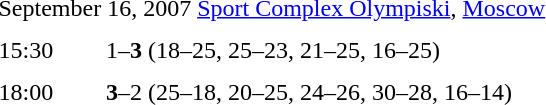<table style=border-collapse:collapse  cellspacing=0 cellpadding=5>
<tr>
<td colspan="4">September 16, 2007 <a href='#'>Sport Complex Olympiski</a>, <a href='#'>Moscow</a></td>
</tr>
<tr>
<td>15:30</td>
<td></td>
<td><strong></strong></td>
<td>1–<strong>3</strong> (18–25, 25–23, 21–25, 16–25)</td>
</tr>
<tr>
<td>18:00</td>
<td><strong></strong></td>
<td></td>
<td><strong>3</strong>–2 (25–18, 20–25, 24–26, 30–28, 16–14)</td>
</tr>
<tr>
</tr>
</table>
